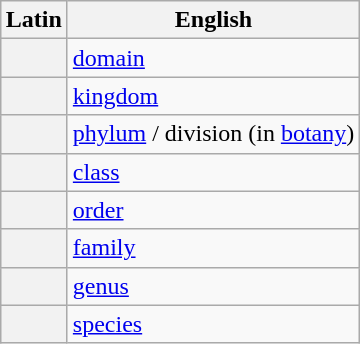<table class="wikitable" style="margin: 0 auto;">
<tr>
<th scope="col">Latin</th>
<th scope="col">English</th>
</tr>
<tr>
<th scope="row"></th>
<td><a href='#'>domain</a></td>
</tr>
<tr>
<th scope="row"></th>
<td><a href='#'>kingdom</a></td>
</tr>
<tr>
<th scope="row"></th>
<td><a href='#'>phylum</a> / division (in <a href='#'>botany</a>)</td>
</tr>
<tr>
<th scope="row"></th>
<td><a href='#'>class</a></td>
</tr>
<tr>
<th scope="row"></th>
<td><a href='#'>order</a></td>
</tr>
<tr>
<th scope="row"></th>
<td><a href='#'>family</a></td>
</tr>
<tr>
<th scope="row"></th>
<td><a href='#'>genus</a></td>
</tr>
<tr>
<th scope="row"></th>
<td><a href='#'>species</a></td>
</tr>
</table>
